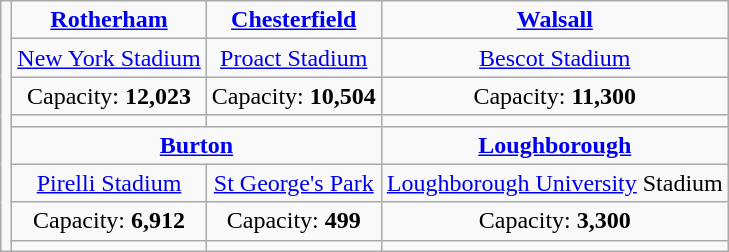<table class="wikitable" style="text-align:center">
<tr>
<td rowspan=8></td>
<td><strong><a href='#'>Rotherham</a></strong></td>
<td><strong><a href='#'>Chesterfield</a></strong></td>
<td><strong><a href='#'>Walsall</a></strong></td>
</tr>
<tr>
<td><a href='#'>New York Stadium</a></td>
<td><a href='#'>Proact Stadium</a></td>
<td><a href='#'>Bescot Stadium</a></td>
</tr>
<tr>
<td>Capacity: <strong>12,023</strong></td>
<td>Capacity: <strong>10,504</strong></td>
<td>Capacity: <strong>11,300</strong></td>
</tr>
<tr>
<td></td>
<td></td>
<td></td>
</tr>
<tr>
<td colspan=2><strong><a href='#'>Burton</a></strong></td>
<td><strong><a href='#'>Loughborough</a></strong></td>
</tr>
<tr>
<td><a href='#'>Pirelli Stadium</a></td>
<td><a href='#'>St George's Park</a></td>
<td><a href='#'>Loughborough University</a> Stadium</td>
</tr>
<tr>
<td>Capacity: <strong>6,912</strong></td>
<td>Capacity: <strong>499</strong></td>
<td>Capacity: <strong>3,300</strong></td>
</tr>
<tr>
<td></td>
<td></td>
<td></td>
</tr>
</table>
